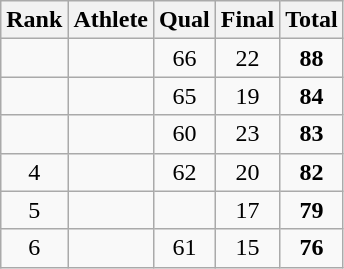<table class="wikitable sortable" style="text-align:center">
<tr>
<th>Rank</th>
<th>Athlete</th>
<th>Qual</th>
<th>Final</th>
<th>Total</th>
</tr>
<tr>
<td></td>
<td align=left></td>
<td>66</td>
<td>22</td>
<td><strong>88</strong></td>
</tr>
<tr>
<td></td>
<td align=left></td>
<td>65</td>
<td>19</td>
<td><strong>84</strong></td>
</tr>
<tr>
<td></td>
<td align=left></td>
<td>60</td>
<td>23</td>
<td><strong>83</strong></td>
</tr>
<tr>
<td>4</td>
<td align=left></td>
<td>62</td>
<td>20</td>
<td><strong>82</strong></td>
</tr>
<tr>
<td>5</td>
<td align=left></td>
<td></td>
<td>17</td>
<td><strong>79</strong></td>
</tr>
<tr>
<td>6</td>
<td align=left></td>
<td>61</td>
<td>15</td>
<td><strong>76</strong></td>
</tr>
</table>
